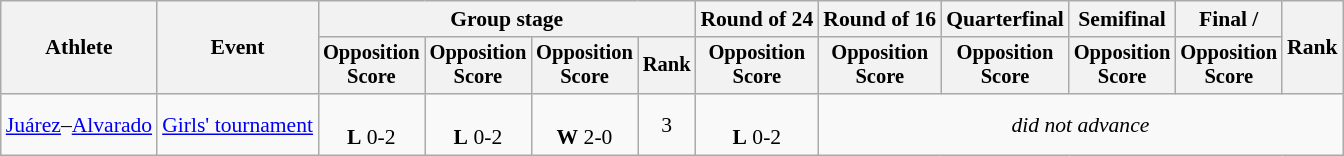<table class="wikitable" style="font-size:90%">
<tr>
<th rowspan=2>Athlete</th>
<th rowspan=2>Event</th>
<th colspan=4>Group stage</th>
<th>Round of 24</th>
<th>Round of 16</th>
<th>Quarterfinal</th>
<th>Semifinal</th>
<th>Final / </th>
<th rowspan=2>Rank</th>
</tr>
<tr style="font-size:95%">
<th>Opposition<br>Score</th>
<th>Opposition<br>Score</th>
<th>Opposition<br>Score</th>
<th>Rank</th>
<th>Opposition<br>Score</th>
<th>Opposition<br>Score</th>
<th>Opposition<br>Score</th>
<th>Opposition<br>Score</th>
<th>Opposition<br>Score</th>
</tr>
<tr align=center>
<td><a href='#'>Juárez</a>–<a href='#'>Alvarado</a></td>
<td><a href='#'>Girls' tournament</a></td>
<td> <br> <strong>L</strong> 0-2</td>
<td> <br> <strong>L</strong> 0-2</td>
<td> <br> <strong>W</strong> 2-0</td>
<td>3</td>
<td> <br> <strong>L</strong> 0-2</td>
<td Colspan=5><em>did not advance</em></td>
</tr>
</table>
